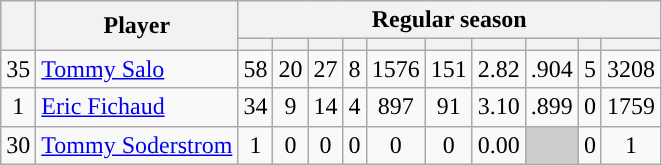<table class="wikitable plainrowheaders" style="text-align:center;">
<tr>
<th scope="col" rowspan="2"></th>
<th scope="col" rowspan="2">Player</th>
<th scope=colgroup colspan=10>Regular season</th>
</tr>
<tr>
<th scope="col"></th>
<th scope="col"></th>
<th scope="col"></th>
<th scope="col"></th>
<th scope="col"></th>
<th scope="col"></th>
<th scope="col"></th>
<th scope="col"></th>
<th scope="col"></th>
<th scope="col"></th>
</tr>
<tr>
<td scope="row">35</td>
<td align="left"><a href='#'>Tommy Salo</a></td>
<td>58</td>
<td>20</td>
<td>27</td>
<td>8</td>
<td>1576</td>
<td>151</td>
<td>2.82</td>
<td>.904</td>
<td>5</td>
<td>3208</td>
</tr>
<tr>
<td scope="row">1</td>
<td align="left"><a href='#'>Eric Fichaud</a></td>
<td>34</td>
<td>9</td>
<td>14</td>
<td>4</td>
<td>897</td>
<td>91</td>
<td>3.10</td>
<td>.899</td>
<td>0</td>
<td>1759</td>
</tr>
<tr>
<td scope="row">30</td>
<td align="left"><a href='#'>Tommy Soderstrom</a></td>
<td>1</td>
<td>0</td>
<td>0</td>
<td>0</td>
<td>0</td>
<td>0</td>
<td>0.00</td>
<td style="background:#ccc"></td>
<td>0</td>
<td>1</td>
</tr>
</table>
